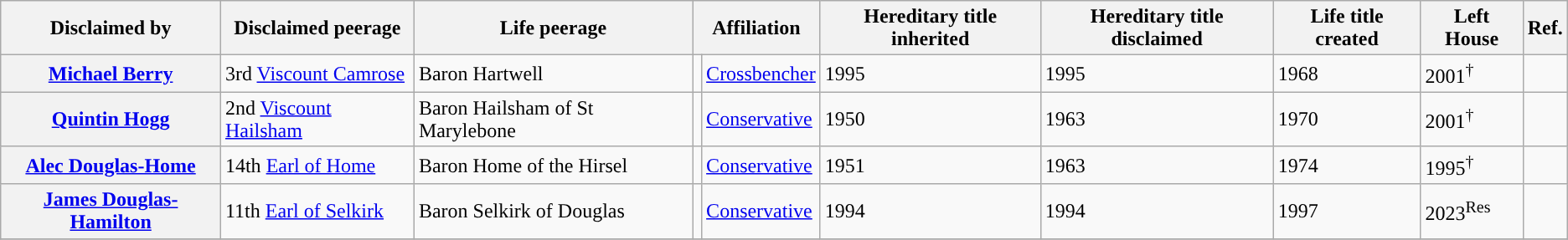<table class="wikitable plainrowheaders sortable">
<tr>
<th scope="col">Disclaimed by</th>
<th scope="col">Disclaimed peerage</th>
<th scope="col">Life peerage</th>
<th colspan="2" scope="col">Affiliation</th>
<th scope="col">Hereditary title inherited</th>
<th scope="col">Hereditary title disclaimed</th>
<th scope="col">Life title created</th>
<th scope="col">Left House</th>
<th class="unsortable" scope="col"><abbr>Ref.</abbr></th>
</tr>
<tr>
<th scope="row"><a href='#'>Michael Berry</a></th>
<td>3rd <a href='#'>Viscount Camrose</a></td>
<td>Baron Hartwell</td>
<td style="background-color: "></td>
<td><a href='#'>Crossbencher</a></td>
<td>1995</td>
<td>1995</td>
<td>1968</td>
<td>2001<sup>†</sup></td>
<td></td>
</tr>
<tr>
<th scope="row"><a href='#'>Quintin Hogg</a></th>
<td>2nd <a href='#'>Viscount Hailsham</a></td>
<td>Baron Hailsham of St Marylebone</td>
<td style="background-color: "></td>
<td><a href='#'>Conservative</a></td>
<td>1950</td>
<td>1963</td>
<td>1970</td>
<td>2001<sup>†</sup></td>
<td></td>
</tr>
<tr>
<th scope="row"><a href='#'>Alec Douglas-Home</a></th>
<td>14th <a href='#'>Earl of Home</a></td>
<td>Baron Home of the Hirsel</td>
<td style="background-color: "></td>
<td><a href='#'>Conservative</a></td>
<td>1951</td>
<td>1963</td>
<td>1974</td>
<td>1995<sup>†</sup></td>
<td></td>
</tr>
<tr>
<th scope="row"><a href='#'>James Douglas-Hamilton</a></th>
<td>11th <a href='#'>Earl of Selkirk</a></td>
<td>Baron Selkirk of Douglas</td>
<td style="background-color: "></td>
<td><a href='#'>Conservative</a></td>
<td>1994</td>
<td>1994</td>
<td>1997</td>
<td>2023<sup>Res</sup></td>
<td></td>
</tr>
<tr>
</tr>
</table>
